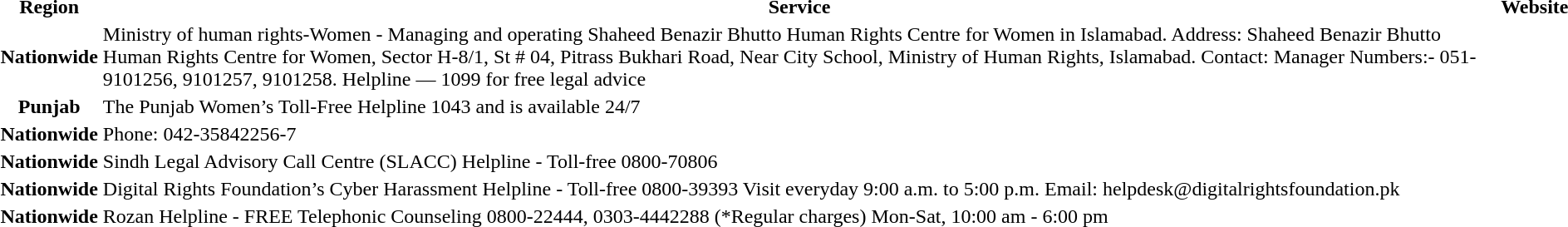<table>
<tr>
<th>Region</th>
<th>Service</th>
<th>Website</th>
</tr>
<tr>
<th>Nationwide</th>
<td>Ministry of human rights-Women - Managing and operating Shaheed Benazir Bhutto Human Rights Centre for Women in Islamabad. Address: Shaheed Benazir Bhutto Human Rights Centre for Women, Sector H-8/1, St # 04, Pitrass Bukhari Road, Near City School, Ministry of Human Rights, Islamabad. Contact: Manager Numbers:- 051-9101256, 9101257, 9101258.  Helpline — 1099 for free legal advice</td>
<td></td>
</tr>
<tr>
<th>Punjab</th>
<td>The Punjab Women’s Toll-Free Helpline 1043 and  is available 24/7</td>
<td></td>
</tr>
<tr>
<th>Nationwide</th>
<td AGHS Legal Aid Cell - Email: aghs@brain.net.pk>Phone: 042-35842256-7</td>
<td></td>
</tr>
<tr>
<th>Nationwide</th>
<td>Sindh Legal Advisory Call Centre (SLACC) Helpline - Toll-free 0800-70806</td>
<td></td>
</tr>
<tr>
<th>Nationwide</th>
<td>Digital Rights Foundation’s Cyber Harassment Helpline - Toll-free 0800-39393 Visit everyday 9:00 a.m. to 5:00 p.m. Email: helpdesk@digitalrightsfoundation.pk</td>
<td></td>
</tr>
<tr>
<th>Nationwide</th>
<td>Rozan Helpline - FREE Telephonic Counseling 0800-22444, 0303-4442288 (*Regular charges) Mon-Sat, 10:00 am - 6:00 pm</td>
<td></td>
</tr>
</table>
